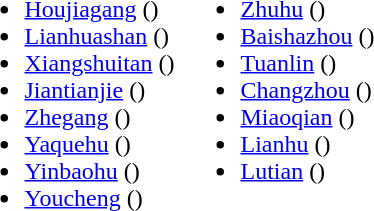<table>
<tr>
<td valign="top"><br><ul><li><a href='#'>Houjiagang</a> ()</li><li><a href='#'>Lianhuashan</a> ()</li><li><a href='#'>Xiangshuitan</a> ()</li><li><a href='#'>Jiantianjie</a> ()</li><li><a href='#'>Zhegang</a> ()</li><li><a href='#'>Yaquehu</a> ()</li><li><a href='#'>Yinbaohu</a> ()</li><li><a href='#'>Youcheng</a> ()</li></ul></td>
<td valign="top"><br><ul><li><a href='#'>Zhuhu</a> ()</li><li><a href='#'>Baishazhou</a> ()</li><li><a href='#'>Tuanlin</a> ()</li><li><a href='#'>Changzhou</a> ()</li><li><a href='#'>Miaoqian</a> ()</li><li><a href='#'>Lianhu</a> ()</li><li><a href='#'>Lutian</a> ()</li></ul></td>
</tr>
</table>
